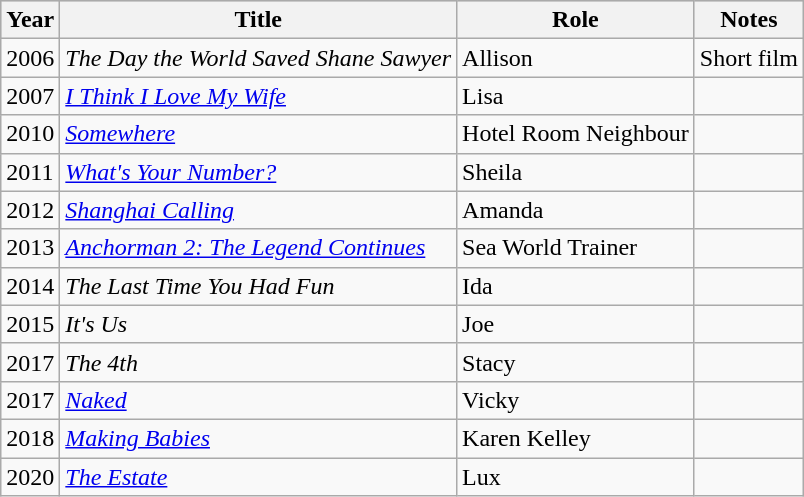<table class="wikitable">
<tr style="background:#ccc; text-align:center;">
<th>Year</th>
<th>Title</th>
<th>Role</th>
<th>Notes</th>
</tr>
<tr>
<td>2006</td>
<td><em>The Day the World Saved Shane Sawyer</em></td>
<td>Allison</td>
<td>Short film</td>
</tr>
<tr>
<td>2007</td>
<td><em><a href='#'>I Think I Love My Wife</a></em></td>
<td>Lisa</td>
<td></td>
</tr>
<tr>
<td>2010</td>
<td><em><a href='#'>Somewhere</a></em></td>
<td>Hotel Room Neighbour</td>
<td></td>
</tr>
<tr>
<td>2011</td>
<td><em><a href='#'>What's Your Number?</a></em></td>
<td>Sheila</td>
<td></td>
</tr>
<tr>
<td>2012</td>
<td><em><a href='#'>Shanghai Calling</a></em></td>
<td>Amanda</td>
<td></td>
</tr>
<tr>
<td>2013</td>
<td><em><a href='#'>Anchorman 2: The Legend Continues</a></em></td>
<td>Sea World Trainer</td>
<td></td>
</tr>
<tr>
<td>2014</td>
<td><em>The Last Time You Had Fun</em></td>
<td>Ida</td>
<td></td>
</tr>
<tr>
<td>2015</td>
<td><em>It's Us</em></td>
<td>Joe</td>
<td></td>
</tr>
<tr>
<td>2017</td>
<td><em>The 4th</em></td>
<td>Stacy</td>
<td></td>
</tr>
<tr>
<td>2017</td>
<td><em><a href='#'>Naked</a></em></td>
<td>Vicky</td>
<td></td>
</tr>
<tr>
<td>2018</td>
<td><em><a href='#'>Making Babies</a></em></td>
<td>Karen Kelley</td>
<td></td>
</tr>
<tr>
<td>2020</td>
<td><em><a href='#'>The Estate</a></em></td>
<td>Lux</td>
<td></td>
</tr>
</table>
